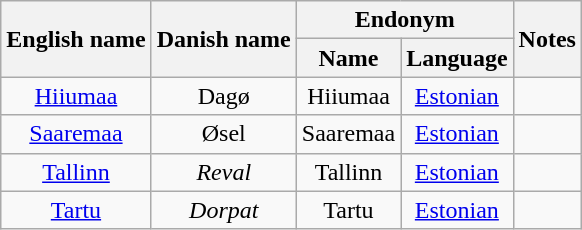<table class="wikitable sortable mw-collapsible" style="text-align:center">
<tr>
<th rowspan="2">English name</th>
<th rowspan="2">Danish name</th>
<th colspan="2">Endonym</th>
<th rowspan="2">Notes</th>
</tr>
<tr>
<th>Name</th>
<th>Language</th>
</tr>
<tr>
<td><a href='#'>Hiiumaa</a></td>
<td>Dagø</td>
<td>Hiiumaa</td>
<td><a href='#'>Estonian</a></td>
<td></td>
</tr>
<tr>
<td><a href='#'>Saaremaa</a></td>
<td>Øsel</td>
<td>Saaremaa</td>
<td><a href='#'>Estonian</a></td>
<td></td>
</tr>
<tr>
<td><a href='#'>Tallinn</a></td>
<td><em>Reval</em></td>
<td>Tallinn</td>
<td><a href='#'>Estonian</a></td>
<td></td>
</tr>
<tr>
<td><a href='#'>Tartu</a></td>
<td><em>Dorpat</em></td>
<td>Tartu</td>
<td><a href='#'>Estonian</a></td>
<td></td>
</tr>
</table>
